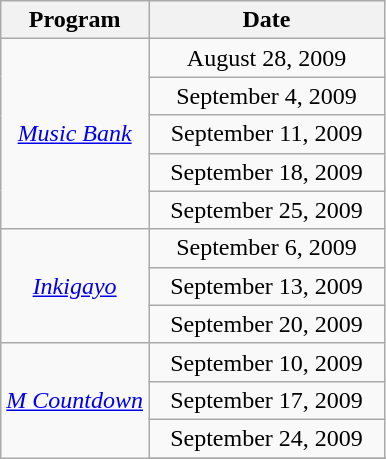<table class="wikitable" style="text-align:center">
<tr>
<th>Program</th>
<th width="150">Date</th>
</tr>
<tr>
<td rowspan="5"><a href='#'><em>Music Bank</em></a></td>
<td>August 28, 2009</td>
</tr>
<tr>
<td>September 4, 2009</td>
</tr>
<tr>
<td>September 11, 2009</td>
</tr>
<tr>
<td>September 18, 2009</td>
</tr>
<tr>
<td>September 25, 2009</td>
</tr>
<tr>
<td rowspan="3"><em><a href='#'>Inkigayo</a></em></td>
<td>September 6, 2009</td>
</tr>
<tr>
<td>September 13, 2009</td>
</tr>
<tr>
<td>September 20, 2009</td>
</tr>
<tr>
<td rowspan="4"><em><a href='#'>M Countdown</a></em></td>
<td>September 10, 2009</td>
</tr>
<tr>
<td>September 17, 2009</td>
</tr>
<tr>
<td>September 24, 2009</td>
</tr>
<tr>
</tr>
</table>
